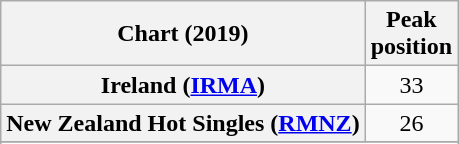<table class="wikitable sortable plainrowheaders" style="text-align:center">
<tr>
<th scope="col">Chart (2019)</th>
<th scope="col">Peak<br>position</th>
</tr>
<tr>
<th scope="row">Ireland (<a href='#'>IRMA</a>)</th>
<td>33</td>
</tr>
<tr>
<th scope="row">New Zealand Hot Singles (<a href='#'>RMNZ</a>)</th>
<td>26</td>
</tr>
<tr>
</tr>
<tr>
</tr>
<tr>
</tr>
</table>
